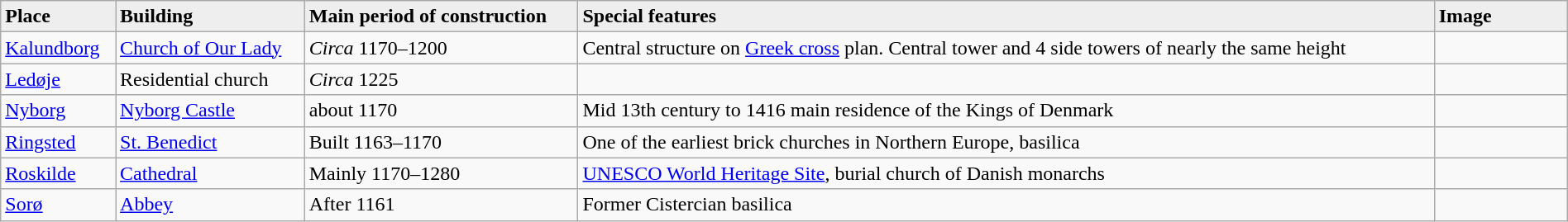<table class="wikitable" style="border: 2px; border-collapse: collapse;" width="100%">
<tr>
<td bgcolor="#EEEEEE"><strong>Place</strong></td>
<td bgcolor="#EEEEEE"><strong>Building</strong></td>
<td bgcolor="#EEEEEE"><strong>Main period of construction</strong></td>
<td bgcolor="#EEEEEE"><strong>Special features</strong></td>
<td bgcolor="#EEEEEE" width=100><strong>Image</strong></td>
</tr>
<tr>
<td><a href='#'>Kalundborg</a></td>
<td><a href='#'>Church of Our Lady</a></td>
<td><em>Circa</em> 1170–1200</td>
<td>Central structure on <a href='#'>Greek cross</a> plan. Central tower and 4 side towers of nearly the same height</td>
<td></td>
</tr>
<tr>
<td><a href='#'>Ledøje</a></td>
<td>Residential church</td>
<td><em>Circa</em> 1225</td>
<td></td>
<td></td>
</tr>
<tr>
<td><a href='#'>Nyborg</a></td>
<td><a href='#'>Nyborg Castle</a></td>
<td>about 1170</td>
<td>Mid 13th century to 1416 main residence of the Kings of Denmark</td>
<td></td>
</tr>
<tr>
<td><a href='#'>Ringsted</a></td>
<td><a href='#'>St. Benedict</a></td>
<td>Built 1163–1170</td>
<td>One of the earliest brick churches in Northern Europe, basilica</td>
<td></td>
</tr>
<tr>
<td><a href='#'>Roskilde</a></td>
<td><a href='#'>Cathedral</a></td>
<td>Mainly 1170–1280</td>
<td><a href='#'>UNESCO World Heritage Site</a>, burial church of Danish monarchs</td>
<td></td>
</tr>
<tr>
<td><a href='#'>Sorø</a></td>
<td><a href='#'>Abbey</a></td>
<td>After 1161</td>
<td>Former Cistercian basilica</td>
<td></td>
</tr>
<tr>
</tr>
</table>
